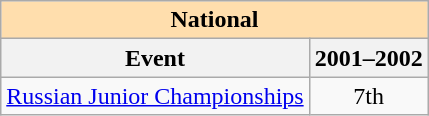<table class="wikitable" style="text-align:center">
<tr>
<th style="background-color: #ffdead; " colspan=2 align=center>National</th>
</tr>
<tr>
<th>Event</th>
<th>2001–2002</th>
</tr>
<tr>
<td align=left><a href='#'>Russian Junior Championships</a></td>
<td>7th</td>
</tr>
</table>
